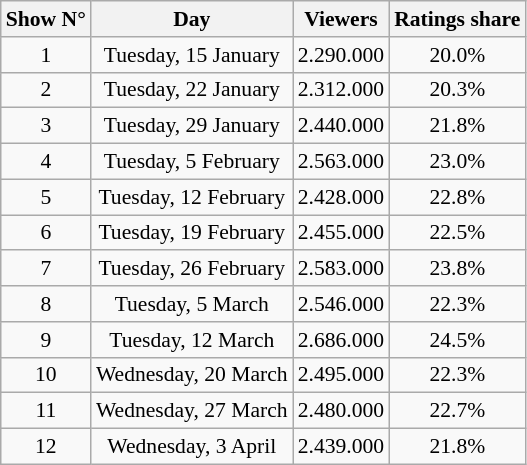<table class="wikitable sortable centre" style="text-align:center; font-size:90%">
<tr>
<th>Show N°</th>
<th>Day</th>
<th>Viewers</th>
<th>Ratings share</th>
</tr>
<tr>
<td>1</td>
<td>Tuesday, 15 January</td>
<td>2.290.000</td>
<td>20.0%</td>
</tr>
<tr>
<td>2</td>
<td>Tuesday, 22 January</td>
<td>2.312.000</td>
<td>20.3%</td>
</tr>
<tr>
<td>3</td>
<td>Tuesday, 29 January</td>
<td>2.440.000</td>
<td>21.8%</td>
</tr>
<tr>
<td>4</td>
<td>Tuesday, 5 February</td>
<td>2.563.000</td>
<td>23.0%</td>
</tr>
<tr>
<td>5</td>
<td>Tuesday, 12 February</td>
<td>2.428.000</td>
<td>22.8%</td>
</tr>
<tr>
<td>6</td>
<td>Tuesday, 19 February</td>
<td>2.455.000</td>
<td>22.5%</td>
</tr>
<tr>
<td>7</td>
<td>Tuesday, 26 February</td>
<td>2.583.000</td>
<td>23.8%</td>
</tr>
<tr>
<td>8</td>
<td>Tuesday, 5 March</td>
<td>2.546.000</td>
<td>22.3%</td>
</tr>
<tr>
<td>9</td>
<td>Tuesday, 12 March</td>
<td>2.686.000</td>
<td>24.5%</td>
</tr>
<tr>
<td>10</td>
<td>Wednesday, 20 March</td>
<td>2.495.000</td>
<td>22.3%</td>
</tr>
<tr>
<td>11</td>
<td>Wednesday, 27 March</td>
<td>2.480.000</td>
<td>22.7%</td>
</tr>
<tr>
<td>12</td>
<td>Wednesday, 3 April</td>
<td>2.439.000</td>
<td>21.8%</td>
</tr>
</table>
